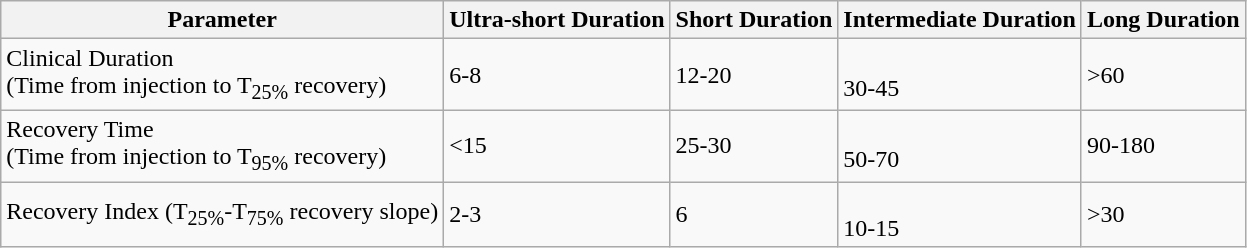<table class="wikitable">
<tr>
<th>Parameter</th>
<th><strong>Ultra-short Duration</strong></th>
<th><strong>Short Duration</strong></th>
<th>Intermediate Duration</th>
<th>Long Duration</th>
</tr>
<tr>
<td>Clinical Duration <br>(Time from injection to T<sub>25%</sub> recovery)</td>
<td>6-8</td>
<td>12-20</td>
<td><br>30-45</td>
<td>>60</td>
</tr>
<tr>
<td>Recovery Time <br> (Time from injection to T<sub>95%</sub> recovery)</td>
<td><15</td>
<td>25-30</td>
<td><br>50-70</td>
<td>90-180</td>
</tr>
<tr>
<td>Recovery Index (T<sub>25%</sub>-T<sub>75%</sub> recovery slope)</td>
<td>2-3</td>
<td>6</td>
<td><br>10-15</td>
<td>>30</td>
</tr>
</table>
